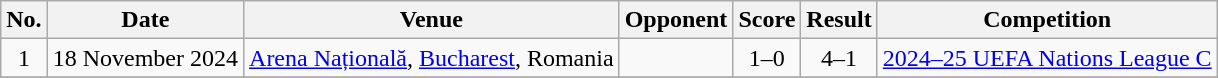<table class="wikitable sortable">
<tr>
<th scope="col">No.</th>
<th scope="col" data-sort-type="date">Date</th>
<th scope="col">Venue</th>
<th scope="col">Opponent</th>
<th scope="col">Score</th>
<th scope="col">Result</th>
<th scope="col">Competition</th>
</tr>
<tr>
<td align="center">1</td>
<td>18 November 2024</td>
<td><a href='#'>Arena Națională</a>, <a href='#'>Bucharest</a>, Romania</td>
<td></td>
<td align="center">1–0</td>
<td align="center">4–1</td>
<td><a href='#'>2024–25 UEFA Nations League C</a></td>
</tr>
<tr>
</tr>
</table>
